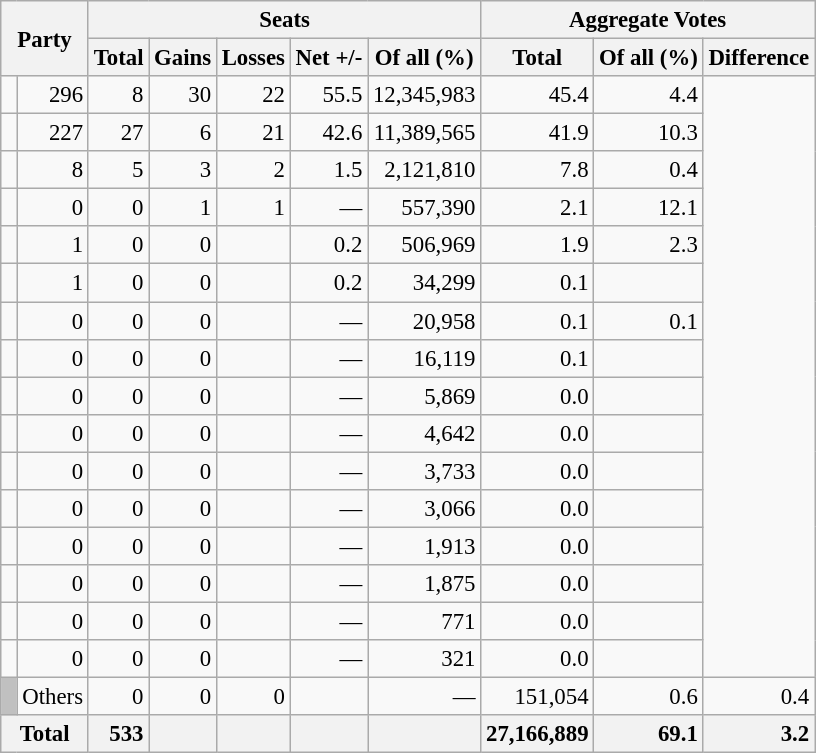<table class="wikitable sortable" style="text-align:right; font-size:95%;">
<tr>
<th colspan="2" rowspan="2">Party</th>
<th colspan="5">Seats</th>
<th colspan="3">Aggregate Votes</th>
</tr>
<tr>
<th>Total</th>
<th>Gains</th>
<th>Losses</th>
<th>Net +/-</th>
<th>Of all (%)</th>
<th>Total</th>
<th>Of all (%)</th>
<th>Difference</th>
</tr>
<tr>
<td></td>
<td>296</td>
<td>8</td>
<td>30</td>
<td>22</td>
<td>55.5</td>
<td>12,345,983</td>
<td>45.4</td>
<td>4.4</td>
</tr>
<tr>
<td></td>
<td>227</td>
<td>27</td>
<td>6</td>
<td>21</td>
<td>42.6</td>
<td>11,389,565</td>
<td>41.9</td>
<td>10.3</td>
</tr>
<tr>
<td></td>
<td>8</td>
<td>5</td>
<td>3</td>
<td>2</td>
<td>1.5</td>
<td>2,121,810</td>
<td>7.8</td>
<td>0.4</td>
</tr>
<tr>
<td></td>
<td>0</td>
<td>0</td>
<td>1</td>
<td>1</td>
<td>—</td>
<td>557,390</td>
<td>2.1</td>
<td>12.1</td>
</tr>
<tr>
<td></td>
<td>1</td>
<td>0</td>
<td>0</td>
<td></td>
<td>0.2</td>
<td>506,969</td>
<td>1.9</td>
<td>2.3</td>
</tr>
<tr>
<td></td>
<td>1</td>
<td>0</td>
<td>0</td>
<td></td>
<td>0.2</td>
<td>34,299</td>
<td>0.1</td>
<td></td>
</tr>
<tr>
<td></td>
<td>0</td>
<td>0</td>
<td>0</td>
<td></td>
<td>—</td>
<td>20,958</td>
<td>0.1</td>
<td>0.1</td>
</tr>
<tr>
<td></td>
<td>0</td>
<td>0</td>
<td>0</td>
<td></td>
<td>—</td>
<td>16,119</td>
<td>0.1</td>
<td></td>
</tr>
<tr>
<td></td>
<td>0</td>
<td>0</td>
<td>0</td>
<td></td>
<td>—</td>
<td>5,869</td>
<td>0.0</td>
<td></td>
</tr>
<tr>
<td></td>
<td>0</td>
<td>0</td>
<td>0</td>
<td></td>
<td>—</td>
<td>4,642</td>
<td>0.0</td>
<td></td>
</tr>
<tr>
<td></td>
<td>0</td>
<td>0</td>
<td>0</td>
<td></td>
<td>—</td>
<td>3,733</td>
<td>0.0</td>
<td></td>
</tr>
<tr>
<td></td>
<td>0</td>
<td>0</td>
<td>0</td>
<td></td>
<td>—</td>
<td>3,066</td>
<td>0.0</td>
<td></td>
</tr>
<tr>
<td></td>
<td>0</td>
<td>0</td>
<td>0</td>
<td></td>
<td>—</td>
<td>1,913</td>
<td>0.0</td>
<td></td>
</tr>
<tr>
<td></td>
<td>0</td>
<td>0</td>
<td>0</td>
<td></td>
<td>—</td>
<td>1,875</td>
<td>0.0</td>
<td></td>
</tr>
<tr>
<td></td>
<td>0</td>
<td>0</td>
<td>0</td>
<td></td>
<td>—</td>
<td>771</td>
<td>0.0</td>
<td></td>
</tr>
<tr>
<td></td>
<td>0</td>
<td>0</td>
<td>0</td>
<td></td>
<td>—</td>
<td>321</td>
<td>0.0</td>
<td></td>
</tr>
<tr>
<td style="background:silver;"> </td>
<td align=left>Others</td>
<td>0</td>
<td>0</td>
<td>0</td>
<td></td>
<td>—</td>
<td>151,054</td>
<td>0.6</td>
<td>0.4</td>
</tr>
<tr class="sortbottom">
<th colspan="2" style="background:#f2f2f2"><strong>Total</strong></th>
<td style="background:#f2f2f2;"><strong>533</strong></td>
<td style="background:#f2f2f2;"></td>
<td style="background:#f2f2f2;"></td>
<td style="background:#f2f2f2;"></td>
<td style="background:#f2f2f2;"></td>
<td style="background:#f2f2f2;"><strong>27,166,889</strong></td>
<td style="background:#f2f2f2;"><strong>69.1</strong></td>
<td style="background:#f2f2f2;"><strong>3.2</strong></td>
</tr>
</table>
